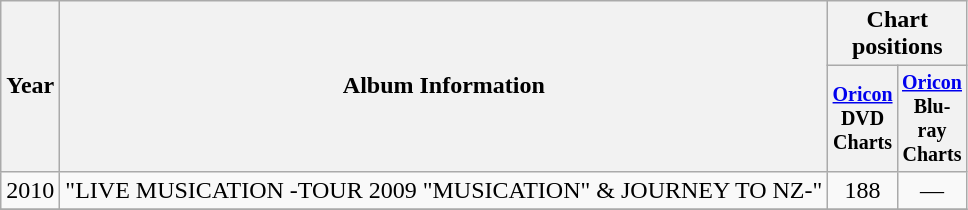<table class="wikitable">
<tr>
<th rowspan="2">Year</th>
<th rowspan="2">Album Information</th>
<th colspan="2">Chart positions</th>
</tr>
<tr style="font-size:smaller;">
<th width="35"><a href='#'>Oricon</a> DVD Charts</th>
<th width="35"><a href='#'>Oricon</a> Blu-ray Charts</th>
</tr>
<tr>
<td align="center" rowspan="1">2010</td>
<td>"LIVE MUSICATION -TOUR 2009 "MUSICATION" & JOURNEY TO NZ-"<br></td>
<td align="center">188</td>
<td align="center">—</td>
</tr>
<tr>
</tr>
</table>
